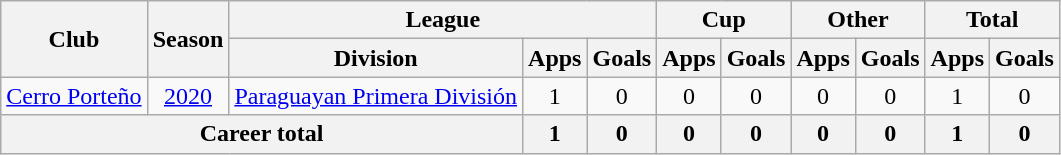<table class=wikitable style=text-align:center>
<tr>
<th rowspan=2>Club</th>
<th rowspan=2>Season</th>
<th colspan=3>League</th>
<th colspan=2>Cup</th>
<th colspan=2>Other</th>
<th colspan=2>Total</th>
</tr>
<tr>
<th>Division</th>
<th>Apps</th>
<th>Goals</th>
<th>Apps</th>
<th>Goals</th>
<th>Apps</th>
<th>Goals</th>
<th>Apps</th>
<th>Goals</th>
</tr>
<tr>
<td rowspan=1><a href='#'>Cerro Porteño</a></td>
<td><a href='#'>2020</a></td>
<td><a href='#'>Paraguayan Primera División</a></td>
<td>1</td>
<td>0</td>
<td>0</td>
<td>0</td>
<td>0</td>
<td>0</td>
<td>1</td>
<td>0</td>
</tr>
<tr>
<th colspan=3>Career total</th>
<th>1</th>
<th>0</th>
<th>0</th>
<th>0</th>
<th>0</th>
<th>0</th>
<th>1</th>
<th>0</th>
</tr>
</table>
